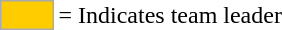<table>
<tr>
<td style="background:#fc0; border:1px solid #aaa; width:2em;"></td>
<td>= Indicates team leader</td>
</tr>
</table>
